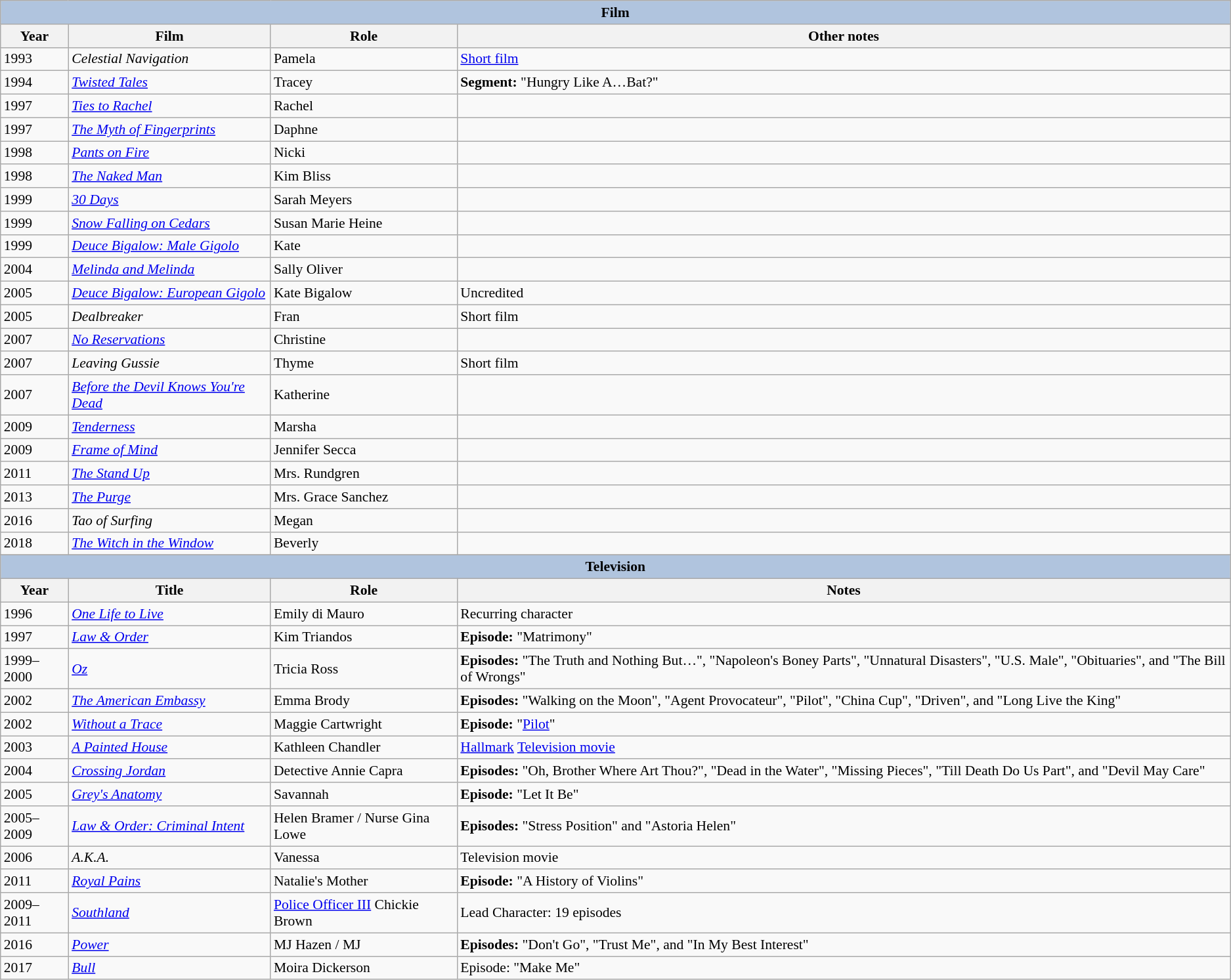<table class="wikitable" style="font-size: 90%;">
<tr>
<th colspan="4" style="background: LightSteelBlue;">Film</th>
</tr>
<tr>
<th>Year</th>
<th>Film</th>
<th>Role</th>
<th>Other notes</th>
</tr>
<tr>
<td>1993</td>
<td><em>Celestial Navigation</em></td>
<td>Pamela</td>
<td><a href='#'>Short film</a></td>
</tr>
<tr>
<td>1994</td>
<td><em><a href='#'>Twisted Tales</a></em></td>
<td>Tracey</td>
<td><strong>Segment:</strong> "Hungry Like A…Bat?"</td>
</tr>
<tr>
<td>1997</td>
<td><em><a href='#'>Ties to Rachel</a></em></td>
<td>Rachel</td>
<td></td>
</tr>
<tr>
<td>1997</td>
<td><em><a href='#'>The Myth of Fingerprints</a></em></td>
<td>Daphne</td>
<td></td>
</tr>
<tr>
<td>1998</td>
<td><em><a href='#'>Pants on Fire</a></em></td>
<td>Nicki</td>
<td></td>
</tr>
<tr>
<td>1998</td>
<td><em><a href='#'>The Naked Man</a></em></td>
<td>Kim Bliss</td>
<td></td>
</tr>
<tr>
<td>1999</td>
<td><em><a href='#'>30 Days</a></em></td>
<td>Sarah Meyers</td>
<td></td>
</tr>
<tr>
<td>1999</td>
<td><em><a href='#'>Snow Falling on Cedars</a></em></td>
<td>Susan Marie Heine</td>
<td></td>
</tr>
<tr>
<td>1999</td>
<td><em><a href='#'>Deuce Bigalow: Male Gigolo</a></em></td>
<td>Kate</td>
<td></td>
</tr>
<tr>
<td>2004</td>
<td><em><a href='#'>Melinda and Melinda</a></em></td>
<td>Sally Oliver</td>
<td></td>
</tr>
<tr>
<td>2005</td>
<td><em><a href='#'>Deuce Bigalow: European Gigolo</a></em></td>
<td>Kate Bigalow</td>
<td>Uncredited</td>
</tr>
<tr>
<td>2005</td>
<td><em>Dealbreaker</em></td>
<td>Fran</td>
<td>Short film</td>
</tr>
<tr>
<td>2007</td>
<td><em><a href='#'>No Reservations</a></em></td>
<td>Christine</td>
<td></td>
</tr>
<tr>
<td>2007</td>
<td><em>Leaving Gussie</em></td>
<td>Thyme</td>
<td>Short film</td>
</tr>
<tr>
<td>2007</td>
<td><em><a href='#'>Before the Devil Knows You're Dead</a></em></td>
<td>Katherine</td>
<td></td>
</tr>
<tr>
<td>2009</td>
<td><em><a href='#'>Tenderness</a></em></td>
<td>Marsha</td>
<td></td>
</tr>
<tr>
<td>2009</td>
<td><em><a href='#'>Frame of Mind</a></em></td>
<td>Jennifer Secca</td>
<td></td>
</tr>
<tr>
<td>2011</td>
<td><em><a href='#'>The Stand Up</a></em></td>
<td>Mrs. Rundgren</td>
<td></td>
</tr>
<tr>
<td>2013</td>
<td><em><a href='#'>The Purge</a></em></td>
<td>Mrs. Grace Sanchez</td>
<td></td>
</tr>
<tr>
<td>2016</td>
<td><em>Tao of Surfing</em></td>
<td>Megan</td>
<td></td>
</tr>
<tr>
<td>2018</td>
<td><em><a href='#'>The Witch in the Window</a></em></td>
<td>Beverly</td>
<td></td>
</tr>
<tr>
</tr>
<tr>
<th colspan="4" style="background: LightSteelBlue;">Television</th>
</tr>
<tr>
<th>Year</th>
<th>Title</th>
<th>Role</th>
<th>Notes</th>
</tr>
<tr>
<td>1996</td>
<td><em><a href='#'>One Life to Live</a></em></td>
<td>Emily di Mauro</td>
<td>Recurring character</td>
</tr>
<tr>
<td>1997</td>
<td><em><a href='#'>Law & Order</a></em></td>
<td>Kim Triandos</td>
<td><strong>Episode:</strong> "Matrimony"</td>
</tr>
<tr>
<td>1999–2000</td>
<td><em><a href='#'>Oz</a></em></td>
<td>Tricia Ross</td>
<td><strong>Episodes:</strong> "The Truth and Nothing But…", "Napoleon's Boney Parts", "Unnatural Disasters", "U.S. Male", "Obituaries", and "The Bill of Wrongs"</td>
</tr>
<tr>
<td>2002</td>
<td><em><a href='#'>The American Embassy</a></em></td>
<td>Emma Brody</td>
<td><strong>Episodes:</strong> "Walking on the Moon", "Agent Provocateur", "Pilot", "China Cup", "Driven", and "Long Live the King"</td>
</tr>
<tr>
<td>2002</td>
<td><em><a href='#'>Without a Trace</a></em></td>
<td>Maggie Cartwright</td>
<td><strong>Episode:</strong> "<a href='#'>Pilot</a>"</td>
</tr>
<tr>
<td>2003</td>
<td><em><a href='#'>A Painted House</a></em></td>
<td>Kathleen Chandler</td>
<td><a href='#'>Hallmark</a> <a href='#'>Television movie</a></td>
</tr>
<tr>
<td>2004</td>
<td><em><a href='#'>Crossing Jordan</a></em></td>
<td>Detective Annie Capra</td>
<td><strong>Episodes:</strong> "Oh, Brother Where Art Thou?", "Dead in the Water", "Missing Pieces", "Till Death Do Us Part", and "Devil May Care"</td>
</tr>
<tr>
<td>2005</td>
<td><em><a href='#'>Grey's Anatomy</a></em></td>
<td>Savannah</td>
<td><strong>Episode:</strong> "Let It Be"</td>
</tr>
<tr>
<td>2005–2009</td>
<td><em><a href='#'>Law & Order: Criminal Intent</a></em></td>
<td>Helen Bramer / Nurse Gina Lowe</td>
<td><strong>Episodes:</strong> "Stress Position" and "Astoria Helen"</td>
</tr>
<tr>
<td>2006</td>
<td><em>A.K.A.</em></td>
<td>Vanessa</td>
<td>Television movie</td>
</tr>
<tr>
<td>2011</td>
<td><em><a href='#'>Royal Pains</a></em></td>
<td>Natalie's Mother</td>
<td><strong>Episode:</strong> "A History of Violins"</td>
</tr>
<tr>
<td>2009–2011</td>
<td><em><a href='#'>Southland</a></em></td>
<td><a href='#'>Police Officer III</a> Chickie Brown</td>
<td>Lead Character: 19 episodes</td>
</tr>
<tr>
<td>2016</td>
<td><em><a href='#'>Power</a></em></td>
<td>MJ Hazen / MJ</td>
<td><strong>Episodes:</strong> "Don't Go", "Trust Me", and "In My Best Interest"</td>
</tr>
<tr>
<td>2017</td>
<td><em><a href='#'>Bull</a></em></td>
<td>Moira Dickerson</td>
<td>Episode: "Make Me"</td>
</tr>
</table>
